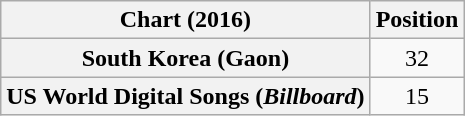<table class="wikitable plainrowheaders" style="text-align:center">
<tr>
<th scope="col">Chart (2016)</th>
<th scope="col">Position</th>
</tr>
<tr>
<th scope="row">South Korea (Gaon)</th>
<td>32</td>
</tr>
<tr>
<th scope="row">US World Digital Songs (<em>Billboard</em>)</th>
<td>15</td>
</tr>
</table>
